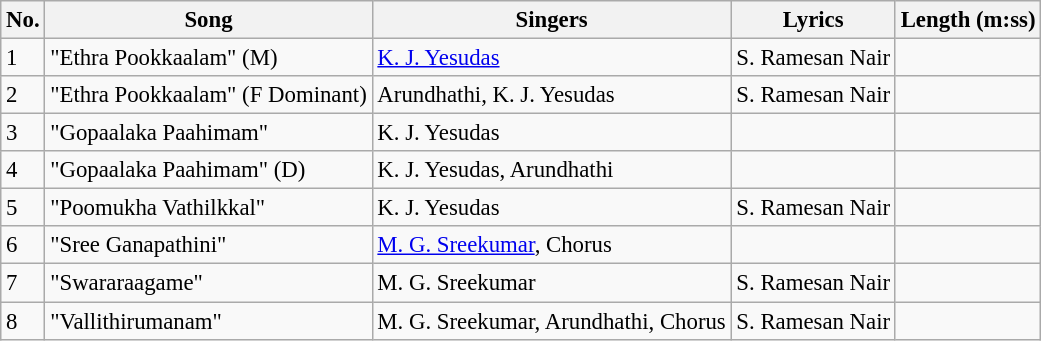<table class="wikitable" style="font-size:95%;">
<tr>
<th>No.</th>
<th>Song</th>
<th>Singers</th>
<th>Lyrics</th>
<th>Length (m:ss)</th>
</tr>
<tr>
<td>1</td>
<td>"Ethra Pookkaalam" (M)</td>
<td><a href='#'>K. J. Yesudas</a></td>
<td>S. Ramesan Nair</td>
<td></td>
</tr>
<tr>
<td>2</td>
<td>"Ethra Pookkaalam" (F Dominant)</td>
<td>Arundhathi, K. J. Yesudas</td>
<td>S. Ramesan Nair</td>
<td></td>
</tr>
<tr>
<td>3</td>
<td>"Gopaalaka Paahimam"</td>
<td>K. J. Yesudas</td>
<td></td>
<td></td>
</tr>
<tr>
<td>4</td>
<td>"Gopaalaka Paahimam" (D)</td>
<td>K. J. Yesudas, Arundhathi</td>
<td></td>
<td></td>
</tr>
<tr>
<td>5</td>
<td>"Poomukha Vathilkkal"</td>
<td>K. J. Yesudas</td>
<td>S. Ramesan Nair</td>
<td></td>
</tr>
<tr>
<td>6</td>
<td>"Sree Ganapathini"</td>
<td><a href='#'>M. G. Sreekumar</a>, Chorus</td>
<td></td>
<td></td>
</tr>
<tr>
<td>7</td>
<td>"Swararaagame"</td>
<td>M. G. Sreekumar</td>
<td>S. Ramesan Nair</td>
<td></td>
</tr>
<tr>
<td>8</td>
<td>"Vallithirumanam"</td>
<td>M. G. Sreekumar, Arundhathi, Chorus</td>
<td>S. Ramesan Nair</td>
<td></td>
</tr>
</table>
